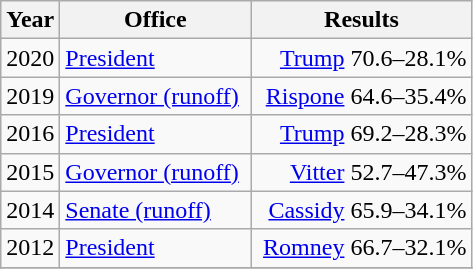<table class=wikitable>
<tr>
<th width="30">Year</th>
<th width="120">Office</th>
<th width="140">Results</th>
</tr>
<tr>
<td>2020</td>
<td><a href='#'>President</a></td>
<td align="right" ><a href='#'>Trump</a> 70.6–28.1%</td>
</tr>
<tr>
<td>2019</td>
<td><a href='#'>Governor (runoff)</a></td>
<td align="right" ><a href='#'>Rispone</a> 64.6–35.4%</td>
</tr>
<tr>
<td>2016</td>
<td><a href='#'>President</a></td>
<td align="right" ><a href='#'>Trump</a> 69.2–28.3%</td>
</tr>
<tr>
<td>2015</td>
<td><a href='#'>Governor (runoff)</a></td>
<td align="right" ><a href='#'>Vitter</a> 52.7–47.3%</td>
</tr>
<tr>
<td>2014</td>
<td><a href='#'>Senate (runoff)</a></td>
<td align="right" ><a href='#'>Cassidy</a> 65.9–34.1%</td>
</tr>
<tr>
<td>2012</td>
<td><a href='#'>President</a></td>
<td align="right" ><a href='#'>Romney</a> 66.7–32.1%</td>
</tr>
<tr>
</tr>
</table>
